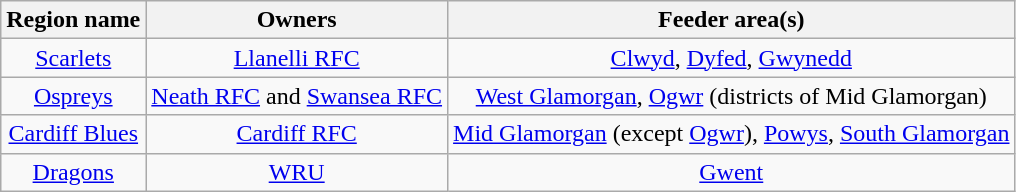<table class="wikitable" style="text-align: center;">
<tr>
<th>Region name</th>
<th>Owners</th>
<th>Feeder area(s)</th>
</tr>
<tr>
<td><a href='#'>Scarlets</a></td>
<td><a href='#'>Llanelli RFC</a></td>
<td><a href='#'>Clwyd</a>, <a href='#'>Dyfed</a>, <a href='#'>Gwynedd</a></td>
</tr>
<tr>
<td><a href='#'>Ospreys</a></td>
<td><a href='#'>Neath RFC</a> and <a href='#'>Swansea RFC</a></td>
<td><a href='#'>West Glamorgan</a>, <a href='#'>Ogwr</a> (districts of Mid Glamorgan)</td>
</tr>
<tr>
<td><a href='#'>Cardiff Blues</a></td>
<td><a href='#'>Cardiff RFC</a></td>
<td><a href='#'>Mid Glamorgan</a> (except <a href='#'>Ogwr</a>), <a href='#'>Powys</a>, <a href='#'>South Glamorgan</a></td>
</tr>
<tr>
<td><a href='#'>Dragons</a></td>
<td><a href='#'>WRU</a></td>
<td><a href='#'>Gwent</a></td>
</tr>
</table>
